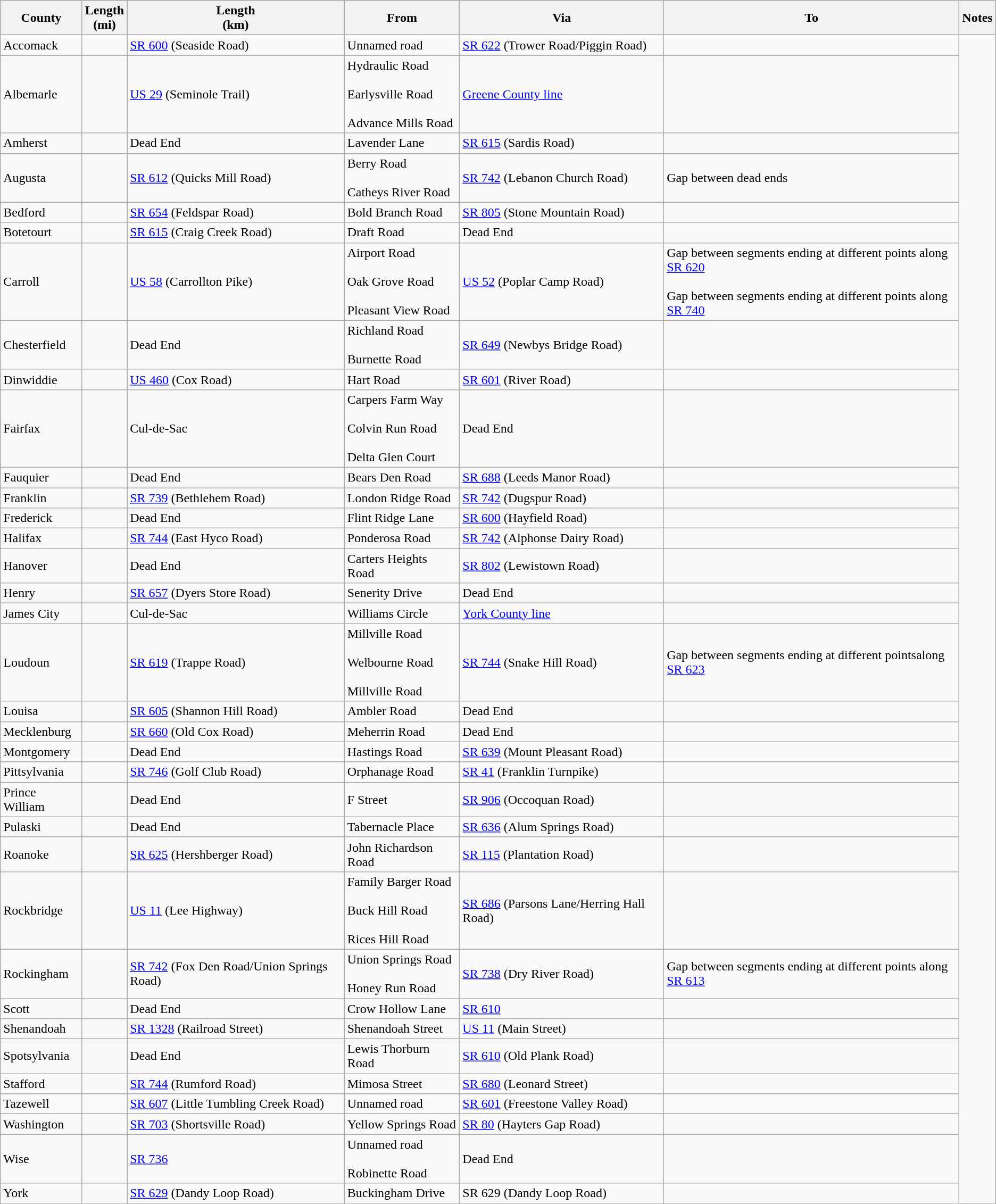<table class="wikitable sortable">
<tr>
<th>County</th>
<th>Length<br>(mi)</th>
<th>Length<br>(km)</th>
<th class="unsortable">From</th>
<th class="unsortable">Via</th>
<th class="unsortable">To</th>
<th class="unsortable">Notes</th>
</tr>
<tr>
<td id="Accomack">Accomack</td>
<td></td>
<td><a href='#'>SR 600</a> (Seaside Road)</td>
<td>Unnamed road</td>
<td><a href='#'>SR 622</a> (Trower Road/Piggin Road)</td>
<td></td>
</tr>
<tr>
<td id="Albemarle">Albemarle</td>
<td></td>
<td><a href='#'>US 29</a> (Seminole Trail)</td>
<td>Hydraulic Road<br><br>Earlysville Road<br><br>Advance Mills Road</td>
<td><a href='#'>Greene County line</a></td>
<td><br>
</td>
</tr>
<tr>
<td id="Amherst">Amherst</td>
<td></td>
<td>Dead End</td>
<td>Lavender Lane</td>
<td><a href='#'>SR 615</a> (Sardis Road)</td>
<td><br>
</td>
</tr>
<tr>
<td id="Augusta">Augusta</td>
<td></td>
<td><a href='#'>SR 612</a> (Quicks Mill Road)</td>
<td>Berry Road<br><br>Catheys River Road</td>
<td><a href='#'>SR 742</a> (Lebanon Church Road)</td>
<td>Gap between dead ends<br></td>
</tr>
<tr>
<td id="Bedford">Bedford</td>
<td></td>
<td><a href='#'>SR 654</a> (Feldspar Road)</td>
<td>Bold Branch Road</td>
<td><a href='#'>SR 805</a> (Stone Mountain Road)</td>
<td><br></td>
</tr>
<tr>
<td id="Botetourt">Botetourt</td>
<td></td>
<td><a href='#'>SR 615</a> (Craig Creek Road)</td>
<td>Draft Road</td>
<td>Dead End</td>
<td><br>



</td>
</tr>
<tr>
<td id="Carroll">Carroll</td>
<td></td>
<td><a href='#'>US 58</a> (Carrollton Pike)</td>
<td>Airport Road<br><br>Oak Grove Road<br><br>Pleasant View Road</td>
<td><a href='#'>US 52</a> (Poplar Camp Road)</td>
<td>Gap between segments ending at different points along <a href='#'>SR 620</a><br><br>Gap between segments ending at different points along <a href='#'>SR 740</a><br>
</td>
</tr>
<tr>
<td id="Chesterfield">Chesterfield</td>
<td></td>
<td>Dead End</td>
<td>Richland Road<br><br>Burnette Road</td>
<td><a href='#'>SR 649</a> (Newbys Bridge Road)</td>
<td><br>



</td>
</tr>
<tr>
<td id="Dinwiddie">Dinwiddie</td>
<td></td>
<td><a href='#'>US 460</a> (Cox Road)</td>
<td>Hart Road</td>
<td><a href='#'>SR 601</a> (River Road)</td>
<td><br></td>
</tr>
<tr>
<td id="Fairfax">Fairfax</td>
<td></td>
<td>Cul-de-Sac</td>
<td>Carpers Farm Way<br><br>Colvin Run Road<br><br>Delta Glen Court</td>
<td>Dead End</td>
<td></td>
</tr>
<tr>
<td id="Fauquier">Fauquier</td>
<td></td>
<td>Dead End</td>
<td>Bears Den Road</td>
<td><a href='#'>SR 688</a> (Leeds Manor Road)</td>
<td><br>
</td>
</tr>
<tr>
<td id="Franklin">Franklin</td>
<td></td>
<td><a href='#'>SR 739</a> (Bethlehem Road)</td>
<td>London Ridge Road</td>
<td><a href='#'>SR 742</a> (Dugspur Road)</td>
<td></td>
</tr>
<tr>
<td id="Frederick">Frederick</td>
<td></td>
<td>Dead End</td>
<td>Flint Ridge Lane</td>
<td><a href='#'>SR 600</a> (Hayfield Road)</td>
<td><br>




</td>
</tr>
<tr>
<td id="Halifax">Halifax</td>
<td></td>
<td><a href='#'>SR 744</a> (East Hyco Road)</td>
<td>Ponderosa Road</td>
<td><a href='#'>SR 742</a> (Alphonse Dairy Road)</td>
<td></td>
</tr>
<tr>
<td id="Hanover">Hanover</td>
<td></td>
<td>Dead End</td>
<td>Carters Heights Road</td>
<td><a href='#'>SR 802</a> (Lewistown Road)</td>
<td><br></td>
</tr>
<tr>
<td id="Henry">Henry</td>
<td></td>
<td><a href='#'>SR 657</a> (Dyers Store Road)</td>
<td>Senerity Drive</td>
<td>Dead End</td>
<td><br>
</td>
</tr>
<tr>
<td id="James City">James City</td>
<td></td>
<td>Cul-de-Sac</td>
<td>Williams Circle</td>
<td><a href='#'>York County line</a></td>
<td><br>



</td>
</tr>
<tr>
<td id="Loudoun">Loudoun</td>
<td></td>
<td><a href='#'>SR 619</a> (Trappe Road)</td>
<td>Millville Road<br><br>Welbourne Road<br><br>Millville Road</td>
<td><a href='#'>SR 744</a> (Snake Hill Road)</td>
<td>Gap between segments ending at different pointsalong <a href='#'>SR 623</a></td>
</tr>
<tr>
<td id="Louisa">Louisa</td>
<td></td>
<td><a href='#'>SR 605</a> (Shannon Hill Road)</td>
<td>Ambler Road</td>
<td>Dead End</td>
<td><br>

</td>
</tr>
<tr>
<td id="Mecklenburg">Mecklenburg</td>
<td></td>
<td><a href='#'>SR 660</a> (Old Cox Road)</td>
<td>Meherrin Road</td>
<td>Dead End</td>
<td><br></td>
</tr>
<tr>
<td id="Montgomery">Montgomery</td>
<td></td>
<td>Dead End</td>
<td>Hastings Road</td>
<td><a href='#'>SR 639</a> (Mount Pleasant Road)</td>
<td><br>






</td>
</tr>
<tr>
<td id="Pittsylvania">Pittsylvania</td>
<td></td>
<td><a href='#'>SR 746</a> (Golf Club Road)</td>
<td>Orphanage Road</td>
<td><a href='#'>SR 41</a> (Franklin Turnpike)</td>
<td><br>

</td>
</tr>
<tr>
<td id="Prince William">Prince William</td>
<td></td>
<td>Dead End</td>
<td>F Street</td>
<td><a href='#'>SR 906</a> (Occoquan Road)</td>
<td></td>
</tr>
<tr>
<td id="Pulaski">Pulaski</td>
<td></td>
<td>Dead End</td>
<td>Tabernacle Place</td>
<td><a href='#'>SR 636</a> (Alum Springs Road)</td>
<td><br>
</td>
</tr>
<tr>
<td id="Roanoke">Roanoke</td>
<td></td>
<td><a href='#'>SR 625</a> (Hershberger Road)</td>
<td>John Richardson Road</td>
<td><a href='#'>SR 115</a> (Plantation Road)</td>
<td></td>
</tr>
<tr>
<td id="Rockbridge">Rockbridge</td>
<td></td>
<td><a href='#'>US 11</a> (Lee Highway)</td>
<td>Family Barger Road<br><br>Buck Hill Road<br><br>Rices Hill Road</td>
<td><a href='#'>SR 686</a> (Parsons Lane/Herring Hall Road)</td>
<td></td>
</tr>
<tr>
<td id="Rockingham">Rockingham</td>
<td></td>
<td><a href='#'>SR 742</a> (Fox Den Road/Union Springs Road)</td>
<td>Union Springs Road<br><br>Honey Run Road</td>
<td><a href='#'>SR 738</a> (Dry River Road)</td>
<td>Gap between segments ending at different points along <a href='#'>SR 613</a><br></td>
</tr>
<tr>
<td id="Scott">Scott</td>
<td></td>
<td>Dead End</td>
<td>Crow Hollow Lane</td>
<td><a href='#'>SR 610</a></td>
<td></td>
</tr>
<tr>
<td id="Shenandoah">Shenandoah</td>
<td></td>
<td><a href='#'>SR 1328</a> (Railroad Street)</td>
<td>Shenandoah Street</td>
<td><a href='#'>US 11</a> (Main Street)</td>
<td><br>
</td>
</tr>
<tr>
<td id="Spotsylvania">Spotsylvania</td>
<td></td>
<td>Dead End</td>
<td>Lewis Thorburn Road</td>
<td><a href='#'>SR 610</a> (Old Plank Road)</td>
<td></td>
</tr>
<tr>
<td id="Stafford">Stafford</td>
<td></td>
<td><a href='#'>SR 744</a> (Rumford Road)</td>
<td>Mimosa Street</td>
<td><a href='#'>SR 680</a> (Leonard Street)</td>
<td><br>
</td>
</tr>
<tr>
<td id="Tazewell">Tazewell</td>
<td></td>
<td><a href='#'>SR 607</a> (Little Tumbling Creek Road)</td>
<td>Unnamed road</td>
<td><a href='#'>SR 601</a> (Freestone Valley Road)</td>
<td><br></td>
</tr>
<tr>
<td id="Washington">Washington</td>
<td></td>
<td><a href='#'>SR 703</a> (Shortsville Road)</td>
<td>Yellow Springs Road</td>
<td><a href='#'>SR 80</a> (Hayters Gap Road)</td>
<td><br></td>
</tr>
<tr>
<td id="Wise">Wise</td>
<td></td>
<td><a href='#'>SR 736</a></td>
<td>Unnamed road<br><br>Robinette Road</td>
<td>Dead End</td>
<td><br></td>
</tr>
<tr>
<td id="York">York</td>
<td></td>
<td><a href='#'>SR 629</a> (Dandy Loop Road)</td>
<td>Buckingham Drive</td>
<td>SR 629 (Dandy Loop Road)</td>
<td></td>
</tr>
</table>
